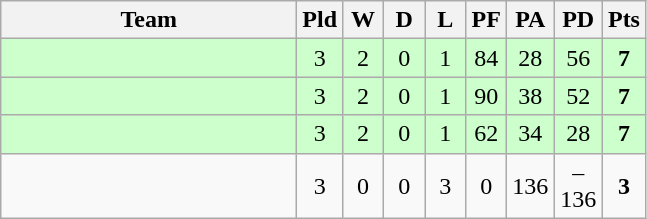<table class="wikitable" style="text-align:center;">
<tr>
<th width="190">Team</th>
<th width="20" abbr="Played">Pld</th>
<th width="20" abbr="Won">W</th>
<th width="20" abbr="Drawn">D</th>
<th width="20" abbr="Lost">L</th>
<th width="20" abbr="Points for">PF</th>
<th width="20" abbr="Points against">PA</th>
<th width="25" abbr="Points difference">PD</th>
<th width="20" abbr="Points">Pts</th>
</tr>
<tr style="background:#ccffcc">
<td align="left"></td>
<td>3</td>
<td>2</td>
<td>0</td>
<td>1</td>
<td>84</td>
<td>28</td>
<td>56</td>
<td><strong>7</strong></td>
</tr>
<tr style="background:#ccffcc">
<td align="left"></td>
<td>3</td>
<td>2</td>
<td>0</td>
<td>1</td>
<td>90</td>
<td>38</td>
<td>52</td>
<td><strong>7</strong></td>
</tr>
<tr style="background:#ccffcc">
<td align="left"></td>
<td>3</td>
<td>2</td>
<td>0</td>
<td>1</td>
<td>62</td>
<td>34</td>
<td>28</td>
<td><strong>7</strong></td>
</tr>
<tr>
<td align="left"></td>
<td>3</td>
<td>0</td>
<td>0</td>
<td>3</td>
<td>0</td>
<td>136</td>
<td>–136</td>
<td><strong>3</strong></td>
</tr>
</table>
